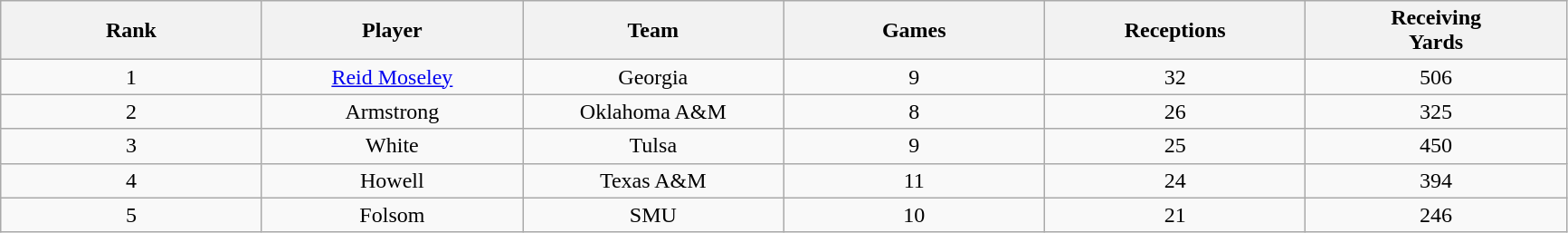<table class="wikitable sortable">
<tr>
<th bgcolor="#DDDDFF" width="10%">Rank</th>
<th bgcolor="#DDDDFF" width="10%">Player</th>
<th bgcolor="#DDDDFF" width="10%">Team</th>
<th bgcolor="#DDDDFF" width="10%">Games</th>
<th bgcolor="#DDDDFF" width="10%">Receptions</th>
<th bgcolor="#DDDDFF" width="10%">Receiving<br>Yards</th>
</tr>
<tr align="center">
<td>1</td>
<td><a href='#'>Reid Moseley</a></td>
<td>Georgia</td>
<td>9</td>
<td>32</td>
<td>506</td>
</tr>
<tr align="center">
<td>2</td>
<td>Armstrong</td>
<td>Oklahoma A&M</td>
<td>8</td>
<td>26</td>
<td>325</td>
</tr>
<tr align="center">
<td>3</td>
<td>White</td>
<td>Tulsa</td>
<td>9</td>
<td>25</td>
<td>450</td>
</tr>
<tr align="center">
<td>4</td>
<td>Howell</td>
<td>Texas A&M</td>
<td>11</td>
<td>24</td>
<td>394</td>
</tr>
<tr align="center">
<td>5</td>
<td>Folsom</td>
<td>SMU</td>
<td>10</td>
<td>21</td>
<td>246</td>
</tr>
</table>
